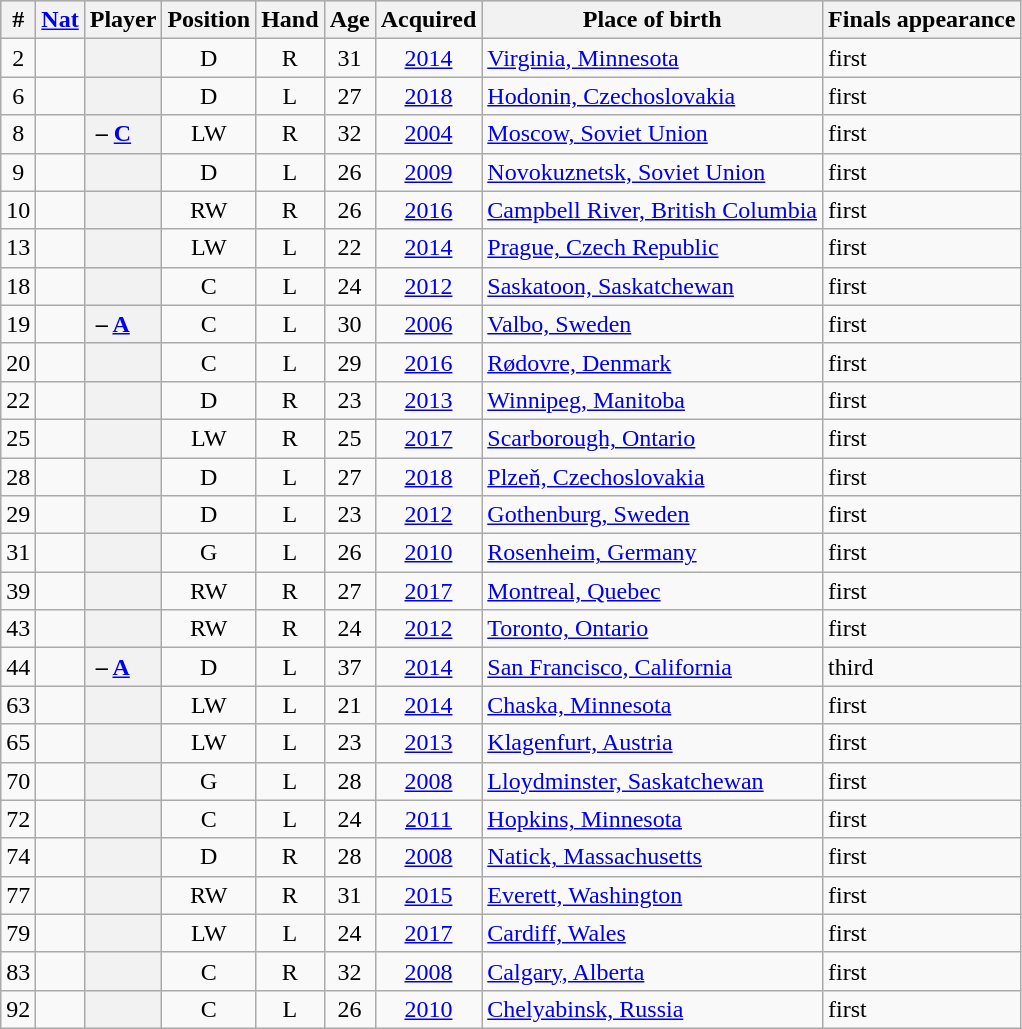<table class="sortable wikitable plainrowheaders" style="text-align:center;">
<tr style="background:#ddd;">
<th scope="col">#</th>
<th scope="col"><a href='#'>Nat</a></th>
<th scope="col">Player</th>
<th scope="col">Position</th>
<th scope="col">Hand</th>
<th scope="col">Age</th>
<th scope="col">Acquired</th>
<th scope="col" class="unsortable">Place of birth</th>
<th scope="col" class="unsortable">Finals appearance<br></th>
</tr>
<tr>
<td>2</td>
<td></td>
<th scope="row" style="text-align:left;"></th>
<td>D</td>
<td>R</td>
<td>31</td>
<td><a href='#'>2014</a></td>
<td style="text-align:left;"><a href='#'>Virginia, Minnesota</a></td>
<td style="text-align:left;">first</td>
</tr>
<tr>
<td>6</td>
<td></td>
<th scope="row" style="text-align:left;"></th>
<td>D</td>
<td>L</td>
<td>27</td>
<td><a href='#'>2018</a></td>
<td style="text-align:left;"><a href='#'>Hodonin, Czechoslovakia</a></td>
<td style="text-align:left;">first</td>
</tr>
<tr>
<td>8</td>
<td></td>
<th scope="row" style="text-align:left;"> – <strong><a href='#'>C</a></strong></th>
<td>LW</td>
<td>R</td>
<td>32</td>
<td><a href='#'>2004</a></td>
<td style="text-align:left;"><a href='#'>Moscow, Soviet Union</a></td>
<td style="text-align:left;">first</td>
</tr>
<tr>
<td>9</td>
<td></td>
<th scope="row" style="text-align:left;"></th>
<td>D</td>
<td>L</td>
<td>26</td>
<td><a href='#'>2009</a></td>
<td style="text-align:left;"><a href='#'>Novokuznetsk, Soviet Union</a></td>
<td style="text-align:left;">first</td>
</tr>
<tr>
<td>10</td>
<td></td>
<th scope="row" style="text-align:left;"></th>
<td>RW</td>
<td>R</td>
<td>26</td>
<td><a href='#'>2016</a></td>
<td style="text-align:left;"><a href='#'>Campbell River, British Columbia</a></td>
<td style="text-align:left;">first</td>
</tr>
<tr>
<td>13</td>
<td></td>
<th scope="row" style="text-align:left;"></th>
<td>LW</td>
<td>L</td>
<td>22</td>
<td><a href='#'>2014</a></td>
<td style="text-align:left;"><a href='#'>Prague, Czech Republic</a></td>
<td style="text-align:left;">first</td>
</tr>
<tr>
<td>18</td>
<td></td>
<th scope="row" style="text-align:left;"></th>
<td>C</td>
<td>L</td>
<td>24</td>
<td><a href='#'>2012</a></td>
<td style="text-align:left;"><a href='#'>Saskatoon, Saskatchewan</a></td>
<td style="text-align:left;">first</td>
</tr>
<tr>
<td>19</td>
<td></td>
<th scope="row" style="text-align:left;"> – <strong><a href='#'>A</a></strong></th>
<td>C</td>
<td>L</td>
<td>30</td>
<td><a href='#'>2006</a></td>
<td style="text-align:left;"><a href='#'>Valbo, Sweden</a></td>
<td style="text-align:left;">first</td>
</tr>
<tr>
<td>20</td>
<td></td>
<th scope="row" style="text-align:left;"></th>
<td>C</td>
<td>L</td>
<td>29</td>
<td><a href='#'>2016</a></td>
<td style="text-align:left;"><a href='#'>Rødovre, Denmark</a></td>
<td style="text-align:left;">first</td>
</tr>
<tr>
<td>22</td>
<td></td>
<th scope="row" style="text-align:left;"></th>
<td>D</td>
<td>R</td>
<td>23</td>
<td><a href='#'>2013</a></td>
<td style="text-align:left;"><a href='#'>Winnipeg, Manitoba</a></td>
<td style="text-align:left;">first</td>
</tr>
<tr>
<td>25</td>
<td></td>
<th scope="row" style="text-align:left;"></th>
<td>LW</td>
<td>R</td>
<td>25</td>
<td><a href='#'>2017</a></td>
<td style="text-align:left;"><a href='#'>Scarborough, Ontario</a></td>
<td style="text-align:left;">first</td>
</tr>
<tr>
<td>28</td>
<td></td>
<th scope="row" style="text-align:left;"></th>
<td>D</td>
<td>L</td>
<td>27</td>
<td><a href='#'>2018</a></td>
<td style="text-align:left;"><a href='#'>Plzeň, Czechoslovakia</a></td>
<td style="text-align:left;">first</td>
</tr>
<tr>
<td>29</td>
<td></td>
<th scope="row" style="text-align:left;"></th>
<td>D</td>
<td>L</td>
<td>23</td>
<td><a href='#'>2012</a></td>
<td style="text-align:left;"><a href='#'>Gothenburg, Sweden</a></td>
<td style="text-align:left;">first</td>
</tr>
<tr>
<td>31</td>
<td></td>
<th scope="row" style="text-align:left;"></th>
<td>G</td>
<td>L</td>
<td>26</td>
<td><a href='#'>2010</a></td>
<td style="text-align:left;"><a href='#'>Rosenheim, Germany</a></td>
<td style="text-align:left;">first</td>
</tr>
<tr>
<td>39</td>
<td></td>
<th scope="row" style="text-align:left;"></th>
<td>RW</td>
<td>R</td>
<td>27</td>
<td><a href='#'>2017</a></td>
<td style="text-align:left;"><a href='#'>Montreal, Quebec</a></td>
<td style="text-align:left;">first</td>
</tr>
<tr>
<td>43</td>
<td></td>
<th scope="row" style="text-align:left;"></th>
<td>RW</td>
<td>R</td>
<td>24</td>
<td><a href='#'>2012</a></td>
<td style="text-align:left;"><a href='#'>Toronto, Ontario</a></td>
<td style="text-align:left;">first</td>
</tr>
<tr>
<td>44</td>
<td></td>
<th scope="row" style="text-align:left;"> – <strong><a href='#'>A</a></strong></th>
<td>D</td>
<td>L</td>
<td>37</td>
<td><a href='#'>2014</a></td>
<td style="text-align:left;"><a href='#'>San Francisco, California</a></td>
<td style="text-align:left;">third </td>
</tr>
<tr>
<td>63</td>
<td></td>
<th scope="row" style="text-align:left;"></th>
<td>LW</td>
<td>L</td>
<td>21</td>
<td><a href='#'>2014</a></td>
<td style="text-align:left;"><a href='#'>Chaska, Minnesota</a></td>
<td style="text-align:left;">first</td>
</tr>
<tr>
<td>65</td>
<td></td>
<th scope="row" style="text-align:left;"></th>
<td>LW</td>
<td>L</td>
<td>23</td>
<td><a href='#'>2013</a></td>
<td style="text-align:left;"><a href='#'>Klagenfurt, Austria</a></td>
<td style="text-align:left;">first</td>
</tr>
<tr>
<td>70</td>
<td></td>
<th scope="row" style="text-align:left;"></th>
<td>G</td>
<td>L</td>
<td>28</td>
<td><a href='#'>2008</a></td>
<td style="text-align:left;"><a href='#'>Lloydminster, Saskatchewan</a></td>
<td style="text-align:left;">first</td>
</tr>
<tr>
<td>72</td>
<td></td>
<th scope="row" style="text-align:left;"></th>
<td>C</td>
<td>L</td>
<td>24</td>
<td><a href='#'>2011</a></td>
<td style="text-align:left;"><a href='#'>Hopkins, Minnesota</a></td>
<td style="text-align:left;">first</td>
</tr>
<tr>
<td>74</td>
<td></td>
<th scope="row" style="text-align:left;"></th>
<td>D</td>
<td>R</td>
<td>28</td>
<td><a href='#'>2008</a></td>
<td style="text-align:left;"><a href='#'>Natick, Massachusetts</a></td>
<td style="text-align:left;">first</td>
</tr>
<tr>
<td>77</td>
<td></td>
<th scope="row" style="text-align:left;"></th>
<td>RW</td>
<td>R</td>
<td>31</td>
<td><a href='#'>2015</a></td>
<td style="text-align:left;"><a href='#'>Everett, Washington</a></td>
<td style="text-align:left;">first</td>
</tr>
<tr>
<td>79</td>
<td></td>
<th scope="row" style="text-align:left;"></th>
<td>LW</td>
<td>L</td>
<td>24</td>
<td><a href='#'>2017</a></td>
<td style="text-align:left;"><a href='#'>Cardiff, Wales</a></td>
<td style="text-align:left;">first</td>
</tr>
<tr>
<td>83</td>
<td></td>
<th scope="row" style="text-align:left;"></th>
<td>C</td>
<td>R</td>
<td>32</td>
<td><a href='#'>2008</a></td>
<td style="text-align:left;"><a href='#'>Calgary, Alberta</a></td>
<td style="text-align:left;">first</td>
</tr>
<tr>
<td>92</td>
<td></td>
<th scope="row" style="text-align:left;"></th>
<td>C</td>
<td>L</td>
<td>26</td>
<td><a href='#'>2010</a></td>
<td style="text-align:left;"><a href='#'>Chelyabinsk, Russia</a></td>
<td style="text-align:left;">first</td>
</tr>
</table>
